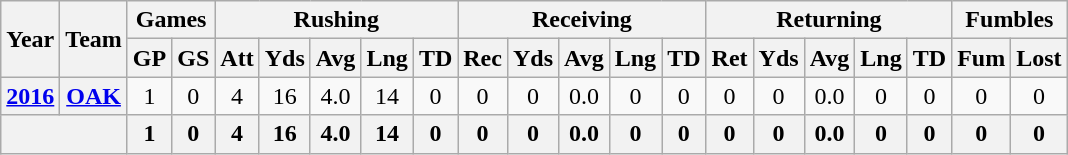<table class="wikitable" style="text-align: center;">
<tr>
<th rowspan="2">Year</th>
<th rowspan="2">Team</th>
<th colspan="2">Games</th>
<th colspan="5">Rushing</th>
<th colspan="5">Receiving</th>
<th colspan="5">Returning</th>
<th colspan="2">Fumbles</th>
</tr>
<tr>
<th>GP</th>
<th>GS</th>
<th>Att</th>
<th>Yds</th>
<th>Avg</th>
<th>Lng</th>
<th>TD</th>
<th>Rec</th>
<th>Yds</th>
<th>Avg</th>
<th>Lng</th>
<th>TD</th>
<th>Ret</th>
<th>Yds</th>
<th>Avg</th>
<th>Lng</th>
<th>TD</th>
<th>Fum</th>
<th>Lost</th>
</tr>
<tr>
<th><a href='#'>2016</a></th>
<th><a href='#'>OAK</a></th>
<td>1</td>
<td>0</td>
<td>4</td>
<td>16</td>
<td>4.0</td>
<td>14</td>
<td>0</td>
<td>0</td>
<td>0</td>
<td>0.0</td>
<td>0</td>
<td>0</td>
<td>0</td>
<td>0</td>
<td>0.0</td>
<td>0</td>
<td>0</td>
<td>0</td>
<td>0</td>
</tr>
<tr>
<th colspan="2"></th>
<th>1</th>
<th>0</th>
<th>4</th>
<th>16</th>
<th>4.0</th>
<th>14</th>
<th>0</th>
<th>0</th>
<th>0</th>
<th>0.0</th>
<th>0</th>
<th>0</th>
<th>0</th>
<th>0</th>
<th>0.0</th>
<th>0</th>
<th>0</th>
<th>0</th>
<th>0</th>
</tr>
</table>
